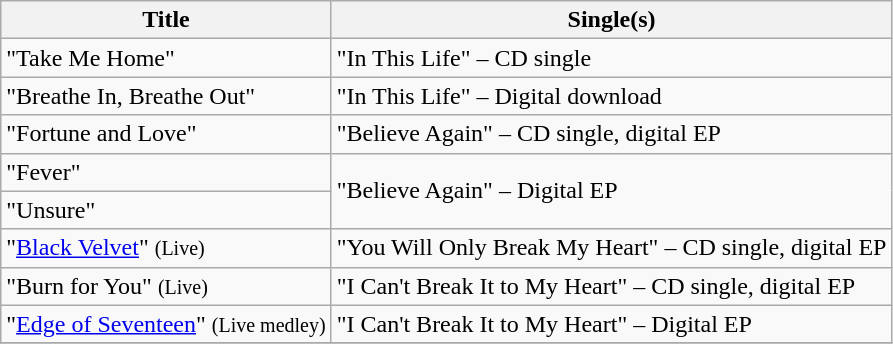<table class="wikitable">
<tr>
<th>Title</th>
<th>Single(s)</th>
</tr>
<tr>
<td>"Take Me Home"</td>
<td>"In This Life" – CD single</td>
</tr>
<tr>
<td>"Breathe In, Breathe Out"</td>
<td>"In This Life" – Digital download</td>
</tr>
<tr>
<td>"Fortune and Love"</td>
<td>"Believe Again" – CD single, digital EP</td>
</tr>
<tr>
<td>"Fever"</td>
<td rowspan="2">"Believe Again" – Digital EP</td>
</tr>
<tr>
<td>"Unsure"</td>
</tr>
<tr>
<td>"<a href='#'>Black Velvet</a>" <small>(Live)</small></td>
<td>"You Will Only Break My Heart" – CD single, digital EP</td>
</tr>
<tr>
<td>"Burn for You" <small>(Live)</small></td>
<td>"I Can't Break It to My Heart" – CD single, digital EP</td>
</tr>
<tr>
<td>"<a href='#'>Edge of Seventeen</a>" <small>(Live medley)</small></td>
<td>"I Can't Break It to My Heart" – Digital EP</td>
</tr>
<tr>
</tr>
</table>
